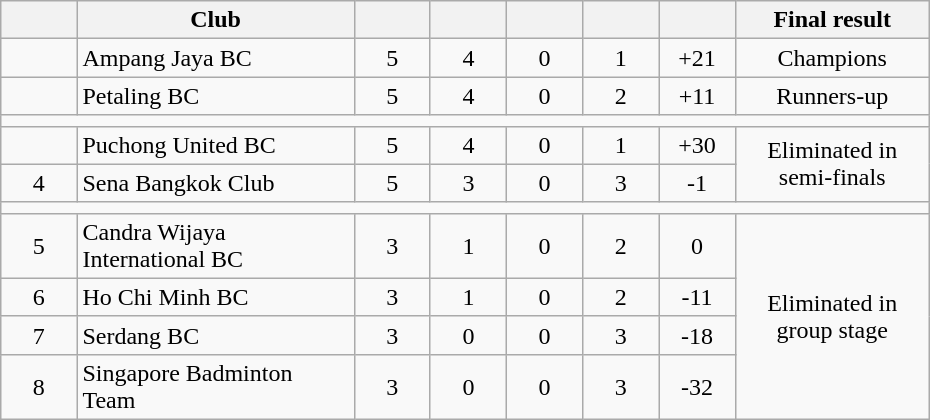<table class=wikitable style="text-align:center;" width=620>
<tr>
<th width=5.5%></th>
<th width=20%>Club</th>
<th width=5.5%></th>
<th width=5.5%></th>
<th width=5.5%></th>
<th width=5.5%></th>
<th width=5.5%></th>
<th width=14%>Final result</th>
</tr>
<tr>
<td align="center"></td>
<td align="left"> Ampang Jaya BC</td>
<td>5</td>
<td>4</td>
<td>0</td>
<td>1</td>
<td>+21</td>
<td>Champions</td>
</tr>
<tr>
<td align="center"></td>
<td align="left"> Petaling BC</td>
<td>5</td>
<td>4</td>
<td>0</td>
<td>2</td>
<td>+11</td>
<td>Runners-up</td>
</tr>
<tr>
<td colspan="8"></td>
</tr>
<tr>
<td align="center"></td>
<td align="left"> Puchong United BC</td>
<td>5</td>
<td>4</td>
<td>0</td>
<td>1</td>
<td>+30</td>
<td rowspan="2">Eliminated in<br>semi-finals</td>
</tr>
<tr>
<td align="center">4</td>
<td align="left"> Sena Bangkok Club</td>
<td>5</td>
<td>3</td>
<td>0</td>
<td>3</td>
<td>-1</td>
</tr>
<tr>
<td colspan="8"></td>
</tr>
<tr>
<td align="center">5</td>
<td align="left"> Candra Wijaya International BC</td>
<td>3</td>
<td>1</td>
<td>0</td>
<td>2</td>
<td>0</td>
<td rowspan="4">Eliminated in<br>group stage</td>
</tr>
<tr>
<td align="center">6</td>
<td align="left"> Ho Chi Minh BC</td>
<td>3</td>
<td>1</td>
<td>0</td>
<td>2</td>
<td>-11</td>
</tr>
<tr>
<td align="center">7</td>
<td align="left"> Serdang BC</td>
<td>3</td>
<td>0</td>
<td>0</td>
<td>3</td>
<td>-18</td>
</tr>
<tr>
<td align="center">8</td>
<td align="left"> Singapore Badminton Team</td>
<td>3</td>
<td>0</td>
<td>0</td>
<td>3</td>
<td>-32</td>
</tr>
</table>
